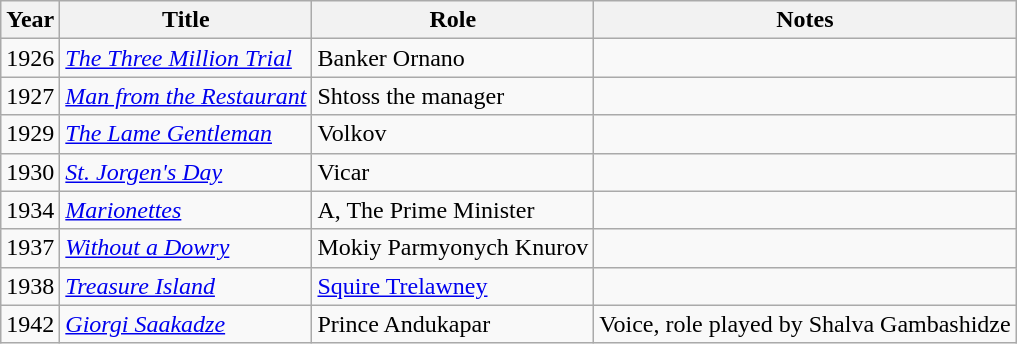<table class="wikitable">
<tr>
<th>Year</th>
<th>Title</th>
<th>Role</th>
<th>Notes</th>
</tr>
<tr>
<td>1926</td>
<td><em><a href='#'>The Three Million Trial</a></em></td>
<td>Banker Ornano</td>
<td></td>
</tr>
<tr>
<td>1927</td>
<td><em><a href='#'>Man from the Restaurant</a></em></td>
<td>Shtoss the manager</td>
<td></td>
</tr>
<tr>
<td>1929</td>
<td><em><a href='#'>The Lame Gentleman</a></em></td>
<td>Volkov</td>
<td></td>
</tr>
<tr>
<td>1930</td>
<td><em><a href='#'>St. Jorgen's Day</a></em></td>
<td>Vicar</td>
<td></td>
</tr>
<tr>
<td>1934</td>
<td><em><a href='#'>Marionettes</a></em></td>
<td>A, The Prime Minister</td>
<td></td>
</tr>
<tr>
<td>1937</td>
<td><em><a href='#'>Without a Dowry</a></em></td>
<td>Mokiy Parmyonych Knurov</td>
<td></td>
</tr>
<tr>
<td>1938</td>
<td><em><a href='#'>Treasure Island</a></em></td>
<td><a href='#'>Squire Trelawney</a></td>
<td></td>
</tr>
<tr>
<td>1942</td>
<td><em><a href='#'>Giorgi Saakadze</a></em></td>
<td>Prince Andukapar</td>
<td>Voice, role played by Shalva Gambashidze</td>
</tr>
</table>
